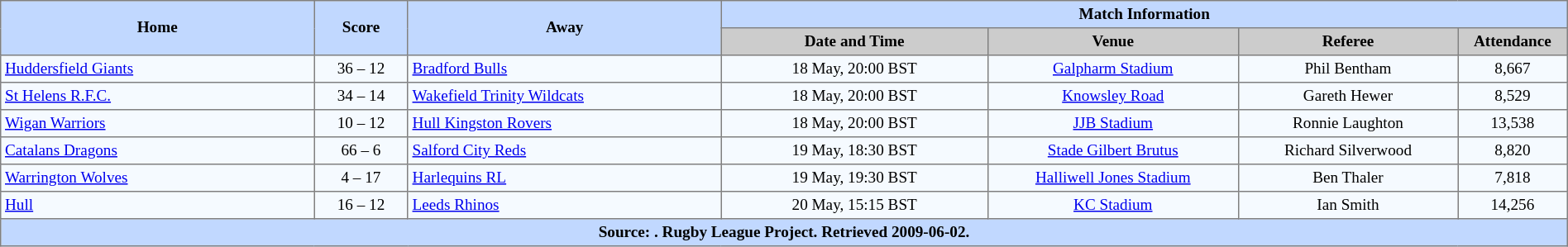<table border="1" cellpadding="3" cellspacing="0" style="border-collapse:collapse; font-size:80%; text-align:center; width:100%;">
<tr style="background:#c1d8ff;">
<th rowspan="2" style="width:20%;">Home</th>
<th rowspan="2" style="width:6%;">Score</th>
<th rowspan="2" style="width:20%;">Away</th>
<th colspan=6>Match Information</th>
</tr>
<tr style="background:#ccc;">
<th width=17%>Date and Time</th>
<th width=16%>Venue</th>
<th width=14%>Referee</th>
<th width=7%>Attendance</th>
</tr>
<tr style="background:#f5faff;">
<td align=left> <a href='#'>Huddersfield Giants</a></td>
<td>36 – 12</td>
<td align=left> <a href='#'>Bradford Bulls</a></td>
<td>18 May, 20:00 BST</td>
<td><a href='#'>Galpharm Stadium</a></td>
<td>Phil Bentham</td>
<td>8,667</td>
</tr>
<tr style="background:#f5faff;">
<td align=left> <a href='#'>St Helens R.F.C.</a></td>
<td>34 – 14</td>
<td align=left> <a href='#'>Wakefield Trinity Wildcats</a></td>
<td>18 May, 20:00 BST</td>
<td><a href='#'>Knowsley Road</a></td>
<td>Gareth Hewer</td>
<td>8,529</td>
</tr>
<tr style="background:#f5faff;">
<td align=left> <a href='#'>Wigan Warriors</a></td>
<td>10 – 12</td>
<td align=left> <a href='#'>Hull Kingston Rovers</a></td>
<td>18 May, 20:00 BST</td>
<td><a href='#'>JJB Stadium</a></td>
<td>Ronnie Laughton</td>
<td>13,538</td>
</tr>
<tr style="background:#f5faff;">
<td align=left> <a href='#'>Catalans Dragons</a></td>
<td>66 – 6</td>
<td align=left> <a href='#'>Salford City Reds</a></td>
<td>19 May, 18:30 BST</td>
<td><a href='#'>Stade Gilbert Brutus</a></td>
<td>Richard Silverwood</td>
<td>8,820</td>
</tr>
<tr style="background:#f5faff;">
<td align=left> <a href='#'>Warrington Wolves</a></td>
<td>4 – 17</td>
<td align=left> <a href='#'>Harlequins RL</a></td>
<td>19 May, 19:30 BST</td>
<td><a href='#'>Halliwell Jones Stadium</a></td>
<td>Ben Thaler</td>
<td>7,818</td>
</tr>
<tr style="background:#f5faff;">
<td align=left> <a href='#'>Hull</a></td>
<td>16 – 12</td>
<td align=left> <a href='#'>Leeds Rhinos</a></td>
<td>20 May, 15:15 BST</td>
<td><a href='#'>KC Stadium</a></td>
<td>Ian Smith</td>
<td>14,256</td>
</tr>
<tr style="background:#c1d8ff;">
<th colspan=10>Source: . Rugby League Project. Retrieved 2009-06-02.</th>
</tr>
</table>
